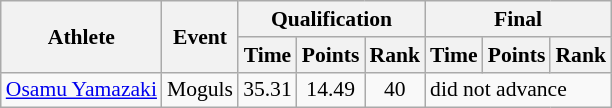<table class="wikitable" style="font-size:90%">
<tr>
<th rowspan="2">Athlete</th>
<th rowspan="2">Event</th>
<th colspan="3">Qualification</th>
<th colspan="3">Final</th>
</tr>
<tr>
<th>Time</th>
<th>Points</th>
<th>Rank</th>
<th>Time</th>
<th>Points</th>
<th>Rank</th>
</tr>
<tr>
<td><a href='#'>Osamu Yamazaki</a></td>
<td>Moguls</td>
<td align="center">35.31</td>
<td align="center">14.49</td>
<td align="center">40</td>
<td colspan="3">did not advance</td>
</tr>
</table>
